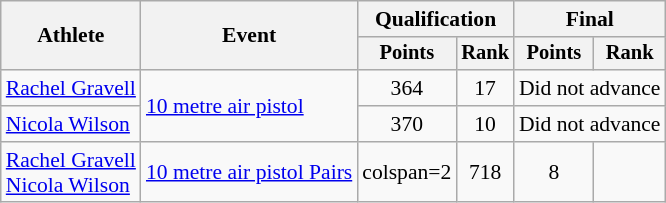<table class="wikitable" style="font-size:90%">
<tr>
<th rowspan=2>Athlete</th>
<th rowspan=2>Event</th>
<th colspan=2>Qualification</th>
<th colspan=2>Final</th>
</tr>
<tr style="font-size:95%">
<th>Points</th>
<th>Rank</th>
<th>Points</th>
<th>Rank</th>
</tr>
<tr align=center>
<td align=left><a href='#'>Rachel Gravell</a></td>
<td align=left rowspan="2"><a href='#'>10 metre air pistol</a></td>
<td>364</td>
<td>17</td>
<td colspan=2>Did not advance</td>
</tr>
<tr align=center>
<td align=left><a href='#'>Nicola Wilson</a></td>
<td>370</td>
<td>10</td>
<td colspan=2>Did not advance</td>
</tr>
<tr align=center>
<td align=left><a href='#'>Rachel Gravell</a><br><a href='#'>Nicola Wilson</a></td>
<td align=left rowspan="2"><a href='#'>10 metre air pistol Pairs</a></td>
<td>colspan=2 </td>
<td>718</td>
<td>8</td>
</tr>
</table>
